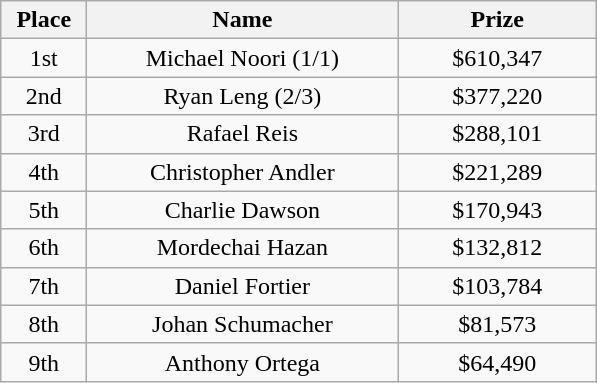<table class="wikitable">
<tr>
<th width="50">Place</th>
<th width="200">Name</th>
<th width="125">Prize</th>
</tr>
<tr>
<td align = "center">1st</td>
<td align = "center">Michael Noori (1/1)</td>
<td align = "center">$610,347</td>
</tr>
<tr>
<td align = "center">2nd</td>
<td align = "center">Ryan Leng (2/3)</td>
<td align = "center">$377,220</td>
</tr>
<tr>
<td align = "center">3rd</td>
<td align = "center">Rafael Reis</td>
<td align = "center">$288,101</td>
</tr>
<tr>
<td align = "center">4th</td>
<td align = "center">Christopher Andler</td>
<td align = "center">$221,289</td>
</tr>
<tr>
<td align = "center">5th</td>
<td align = "center">Charlie Dawson</td>
<td align = "center">$170,943</td>
</tr>
<tr>
<td align = "center">6th</td>
<td align = "center">Mordechai Hazan</td>
<td align = "center">$132,812</td>
</tr>
<tr>
<td align = "center">7th</td>
<td align = "center">Daniel Fortier</td>
<td align = "center">$103,784</td>
</tr>
<tr>
<td align = "center">8th</td>
<td align = "center">Johan Schumacher</td>
<td align = "center">$81,573</td>
</tr>
<tr>
<td align = "center">9th</td>
<td align = "center">Anthony Ortega</td>
<td align = "center">$64,490</td>
</tr>
</table>
